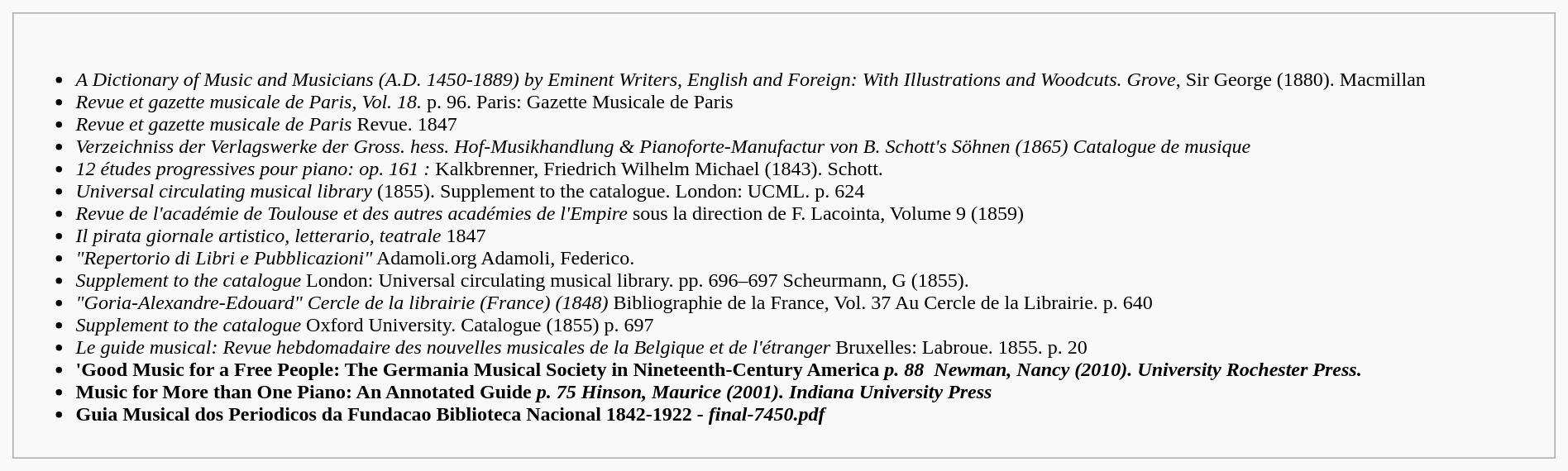<table width=100% cellspacing=10px cellpadding=10px style="background-color:#f9f9f9;">
<tr valign="top">
<td width="50%" style="border:1px solid #A9A9A9;"><br><ul><li><em>A Dictionary of Music and Musicians (A.D. 1450-1889) by Eminent Writers, English and Foreign: With Illustrations and Woodcuts. Grove</em>, Sir George (1880). Macmillan</li><li><em>Revue et gazette musicale de Paris, Vol. 18.</em> p. 96. Paris: Gazette Musicale de Paris</li><li><em>Revue et gazette musicale de Paris</em> Revue. 1847</li><li><em>Verzeichniss der Verlagswerke der Gross. hess. Hof-Musikhandlung & Pianoforte-Manufactur von B. Schott's Söhnen (1865) Catalogue de musique</em></li><li><em>12 études progressives pour piano: op. 161 :</em> Kalkbrenner, Friedrich Wilhelm Michael (1843). Schott.</li><li><em>Universal circulating musical library</em> (1855). Supplement to the catalogue. London: UCML. p. 624</li><li><em>Revue de l'académie de Toulouse et des autres académies de l'Empire</em> sous la direction de F. Lacointa, Volume 9 (1859)</li><li><em>Il pirata giornale artistico, letterario, teatrale</em> 1847</li><li><em>"Repertorio di Libri e Pubblicazioni"</em> Adamoli.org Adamoli, Federico.</li><li><em>Supplement to the catalogue</em> London: Universal circulating musical library. pp. 696–697 Scheurmann, G (1855).</li><li><em>"Goria-Alexandre-Edouard" Cercle de la librairie (France) (1848)</em> Bibliographie de la France, Vol. 37 Au Cercle de la Librairie. p. 640</li><li><em>Supplement to the catalogue</em> Oxford University. Catalogue (1855) p. 697</li><li><em>Le guide musical: Revue hebdomadaire des nouvelles musicales de la Belgique et de l'étranger</em> Bruxelles: Labroue. 1855. p. 20</li><li><strong>'Good Music for a Free People: The Germania Musical Society in Nineteenth-Century America<em> p. 88  Newman, Nancy (2010). University Rochester Press.</li><li></em>Music for More than One Piano: An Annotated Guide<em> p. 75 Hinson, Maurice (2001). Indiana University Press</li><li></em>Guia Musical dos Periodicos da Fundacao Biblioteca Nacional 1842-1922<em> - final-7450.pdf</li></ul></td>
</tr>
</table>
